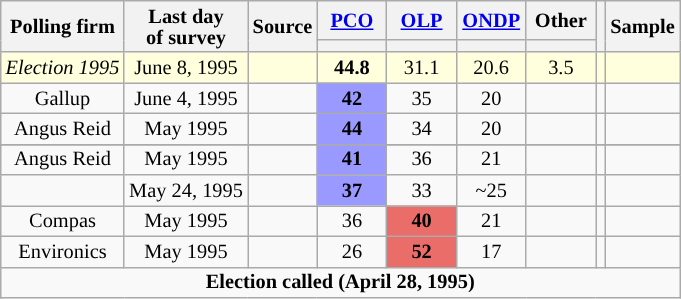<table class="wikitable sortable" style="text-align:center;font-size:85%;line-height:14px;" align="center">
<tr>
<th rowspan="2">Polling firm</th>
<th rowspan="2">Last day <br>of survey</th>
<th rowspan="2">Source</th>
<th style="width:40px;"data-sort-type="number"><a href='#'>PCO</a></th>
<th style="width:40px;"data-sort-type="number"><a href='#'>OLP</a></th>
<th style="width:40px;"data-sort-type="number"><a href='#'>ONDP</a></th>
<th style="width:40px;"data-sort-type="number">Other</th>
<th rowspan="2"></th>
<th rowspan="2">Sample</th>
</tr>
<tr style="line-height:5px;">
<th style="background:"></th>
<th style="background:"></th>
<th style="background:"></th>
<th style="background:"></th>
</tr>
<tr>
<td style="background:#ffd;"><em>Election 1995</em></td>
<td style="background:#ffd;">June 8, 1995</td>
<td style="background:#ffd;"></td>
<td style="background:#ffd;"><strong>44.8</strong></td>
<td style="background:#ffd;">31.1</td>
<td style="background:#ffd;">20.6</td>
<td style="background:#ffd;">3.5</td>
<td style="background:#ffd;"></td>
<td style="background:#ffd;"></td>
</tr>
<tr>
<td>Gallup</td>
<td>June 4, 1995</td>
<td></td>
<td style="background:#9999FF"><strong>42</strong></td>
<td>35</td>
<td>20</td>
<td></td>
<td></td>
<td></td>
</tr>
<tr>
<td>Angus Reid</td>
<td>May 1995</td>
<td></td>
<td style="background:#9999FF"><strong>44</strong></td>
<td>34</td>
<td>20</td>
<td></td>
<td></td>
<td></td>
</tr>
<tr>
</tr>
<tr>
<td>Angus Reid</td>
<td>May 1995</td>
<td></td>
<td style="background:#9999FF"><strong>41</strong></td>
<td>36</td>
<td>21</td>
<td></td>
<td></td>
<td></td>
</tr>
<tr>
<td></td>
<td>May 24, 1995</td>
<td></td>
<td style="background:#9999FF"><strong>37</strong></td>
<td>33</td>
<td>~25</td>
<td></td>
<td></td>
<td></td>
</tr>
<tr>
<td>Compas</td>
<td>May 1995</td>
<td></td>
<td>36</td>
<td style="background:#EA6D6A"><strong>40</strong></td>
<td>21</td>
<td></td>
<td></td>
<td></td>
</tr>
<tr>
<td>Environics</td>
<td>May 1995</td>
<td></td>
<td>26</td>
<td style="background:#EA6D6A"><strong>52</strong></td>
<td>17</td>
<td></td>
<td></td>
<td></td>
</tr>
<tr>
<td colspan="10"><strong>Election called (April 28, 1995)</strong></td>
</tr>
</table>
